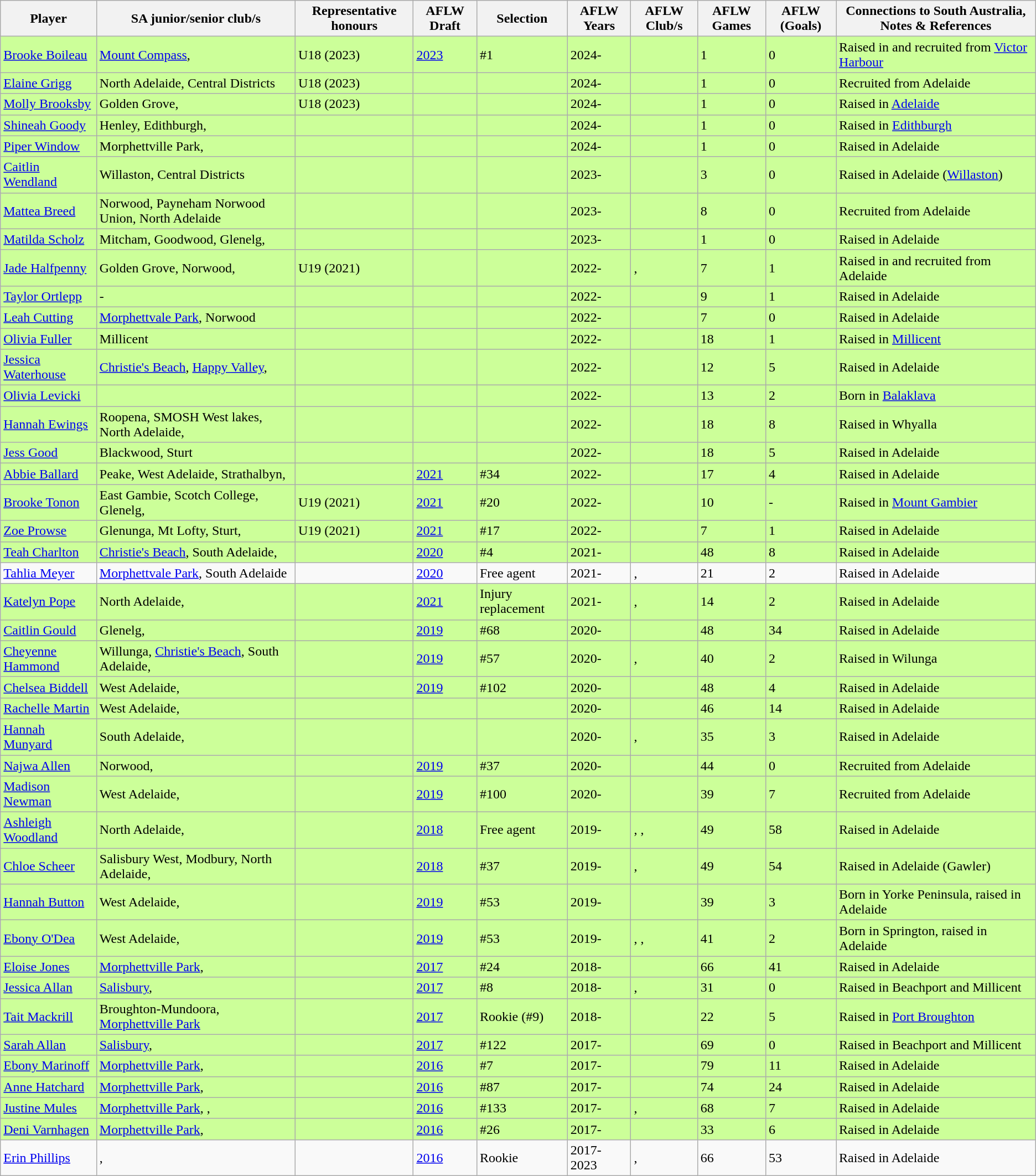<table class="wikitable sortable">
<tr>
<th>Player</th>
<th>SA junior/senior club/s</th>
<th>Representative honours</th>
<th>AFLW Draft</th>
<th>Selection</th>
<th>AFLW Years</th>
<th>AFLW Club/s</th>
<th>AFLW Games</th>
<th>AFLW (Goals)</th>
<th>Connections to South Australia, Notes & References</th>
</tr>
<tr bgcolor="#CCFF99">
<td><a href='#'>Brooke Boileau</a></td>
<td><a href='#'>Mount Compass</a>, </td>
<td>U18 (2023)</td>
<td><a href='#'>2023</a></td>
<td>#1</td>
<td>2024-</td>
<td></td>
<td>1</td>
<td>0</td>
<td>Raised in and recruited from <a href='#'>Victor Harbour</a></td>
</tr>
<tr bgcolor="#CCFF99">
<td><a href='#'>Elaine Grigg</a></td>
<td>North Adelaide, Central Districts</td>
<td>U18 (2023)</td>
<td></td>
<td></td>
<td>2024-</td>
<td></td>
<td>1</td>
<td>0</td>
<td>Recruited from Adelaide</td>
</tr>
<tr bgcolor=#CCFF99>
<td><a href='#'>Molly Brooksby</a></td>
<td>Golden Grove, </td>
<td>U18 (2023)</td>
<td></td>
<td></td>
<td>2024-</td>
<td></td>
<td>1</td>
<td>0</td>
<td>Raised in <a href='#'>Adelaide</a></td>
</tr>
<tr bgcolor=#CCFF99>
<td><a href='#'>Shineah Goody</a></td>
<td>Henley, Edithburgh, </td>
<td></td>
<td></td>
<td></td>
<td>2024-</td>
<td></td>
<td>1</td>
<td>0</td>
<td>Raised in <a href='#'>Edithburgh</a></td>
</tr>
<tr bgcolor=#CCFF99>
<td><a href='#'>Piper Window</a></td>
<td>Morphettville Park, </td>
<td></td>
<td></td>
<td></td>
<td>2024-</td>
<td></td>
<td>1</td>
<td>0</td>
<td>Raised in Adelaide</td>
</tr>
<tr bgcolor=#CCFF99>
<td><a href='#'>Caitlin Wendland</a></td>
<td>Willaston, Central Districts</td>
<td></td>
<td></td>
<td></td>
<td>2023-</td>
<td></td>
<td>3</td>
<td>0</td>
<td>Raised in Adelaide (<a href='#'>Willaston</a>)</td>
</tr>
<tr bgcolor=#CCFF99>
<td><a href='#'>Mattea Breed</a></td>
<td>Norwood, Payneham Norwood Union, North Adelaide</td>
<td></td>
<td></td>
<td></td>
<td>2023-</td>
<td></td>
<td>8</td>
<td>0</td>
<td>Recruited from Adelaide</td>
</tr>
<tr bgcolor=#CCFF99>
<td><a href='#'>Matilda Scholz</a></td>
<td>Mitcham, Goodwood, Glenelg, </td>
<td></td>
<td></td>
<td></td>
<td>2023-</td>
<td></td>
<td>1</td>
<td>0</td>
<td>Raised in Adelaide</td>
</tr>
<tr bgcolor="#CCFF99">
<td><a href='#'>Jade Halfpenny</a></td>
<td>Golden Grove, Norwood, </td>
<td>U19 (2021)</td>
<td></td>
<td></td>
<td>2022-</td>
<td>, </td>
<td>7</td>
<td>1</td>
<td>Raised in and recruited from Adelaide</td>
</tr>
<tr bgcolor=#CCFF99>
<td><a href='#'>Taylor Ortlepp</a></td>
<td>-</td>
<td></td>
<td></td>
<td></td>
<td>2022-</td>
<td></td>
<td>9</td>
<td>1</td>
<td>Raised in Adelaide</td>
</tr>
<tr bgcolor=#CCFF99>
<td><a href='#'>Leah Cutting</a></td>
<td><a href='#'>Morphettvale Park</a>, Norwood</td>
<td></td>
<td></td>
<td></td>
<td>2022-</td>
<td></td>
<td>7</td>
<td>0</td>
<td>Raised in Adelaide</td>
</tr>
<tr bgcolor=#CCFF99>
<td><a href='#'>Olivia Fuller</a></td>
<td>Millicent</td>
<td></td>
<td></td>
<td></td>
<td>2022-</td>
<td></td>
<td>18</td>
<td>1</td>
<td>Raised in <a href='#'>Millicent</a></td>
</tr>
<tr bgcolor=#CCFF99>
<td><a href='#'>Jessica Waterhouse</a></td>
<td><a href='#'>Christie's Beach</a>, <a href='#'>Happy Valley</a>, </td>
<td></td>
<td></td>
<td></td>
<td>2022-</td>
<td></td>
<td>12</td>
<td>5</td>
<td>Raised in Adelaide</td>
</tr>
<tr bgcolor=#CCFF99>
<td><a href='#'>Olivia Levicki</a></td>
<td></td>
<td></td>
<td></td>
<td></td>
<td>2022-</td>
<td></td>
<td>13</td>
<td>2</td>
<td>Born in <a href='#'>Balaklava</a></td>
</tr>
<tr bgcolor=#CCFF99>
<td><a href='#'>Hannah Ewings</a></td>
<td>Roopena, SMOSH West lakes, North Adelaide, </td>
<td></td>
<td></td>
<td></td>
<td>2022-</td>
<td></td>
<td>18</td>
<td>8</td>
<td>Raised in Whyalla</td>
</tr>
<tr bgcolor=#CCFF99>
<td><a href='#'>Jess Good</a></td>
<td>Blackwood, Sturt</td>
<td></td>
<td></td>
<td></td>
<td>2022-</td>
<td></td>
<td>18</td>
<td>5</td>
<td>Raised in Adelaide</td>
</tr>
<tr bgcolor=#CCFF99>
<td><a href='#'>Abbie Ballard</a></td>
<td>Peake, West Adelaide, Strathalbyn, </td>
<td></td>
<td><a href='#'>2021</a></td>
<td>#34</td>
<td>2022-</td>
<td></td>
<td>17</td>
<td>4</td>
<td>Raised in Adelaide</td>
</tr>
<tr bgcolor=#CCFF99>
<td><a href='#'>Brooke Tonon</a></td>
<td>East Gambie, Scotch College, Glenelg, </td>
<td>U19 (2021)</td>
<td><a href='#'>2021</a></td>
<td>#20</td>
<td>2022-</td>
<td></td>
<td>10</td>
<td>-</td>
<td>Raised in <a href='#'>Mount Gambier</a></td>
</tr>
<tr bgcolor=#CCFF99>
<td><a href='#'>Zoe Prowse</a></td>
<td>Glenunga, Mt Lofty, Sturt, </td>
<td>U19 (2021)</td>
<td><a href='#'>2021</a></td>
<td>#17</td>
<td>2022-</td>
<td></td>
<td>7</td>
<td>1</td>
<td>Raised in Adelaide</td>
</tr>
<tr bgcolor=#CCFF99>
<td><a href='#'>Teah Charlton</a></td>
<td><a href='#'>Christie's Beach</a>, South Adelaide, </td>
<td></td>
<td><a href='#'>2020</a></td>
<td>#4</td>
<td>2021-</td>
<td></td>
<td>48</td>
<td>8</td>
<td>Raised in Adelaide</td>
</tr>
<tr>
<td><a href='#'>Tahlia Meyer</a></td>
<td><a href='#'>Morphettvale Park</a>, South Adelaide</td>
<td></td>
<td><a href='#'>2020</a></td>
<td>Free agent</td>
<td>2021-</td>
<td>, </td>
<td>21</td>
<td>2</td>
<td>Raised in Adelaide</td>
</tr>
<tr bgcolor=#CCFF99>
<td><a href='#'>Katelyn Pope</a></td>
<td>North Adelaide, </td>
<td></td>
<td><a href='#'>2021</a></td>
<td>Injury replacement</td>
<td>2021-</td>
<td>, </td>
<td>14</td>
<td>2</td>
<td>Raised in Adelaide</td>
</tr>
<tr bgcolor=#CCFF99>
<td><a href='#'>Caitlin Gould</a></td>
<td>Glenelg, </td>
<td></td>
<td><a href='#'>2019</a></td>
<td>#68</td>
<td>2020-</td>
<td></td>
<td>48</td>
<td>34</td>
<td>Raised in Adelaide</td>
</tr>
<tr bgcolor=#CCFF99>
<td><a href='#'>Cheyenne Hammond</a></td>
<td>Willunga, <a href='#'>Christie's Beach</a>, South Adelaide, </td>
<td></td>
<td><a href='#'>2019</a></td>
<td>#57</td>
<td>2020-</td>
<td>, </td>
<td>40</td>
<td>2</td>
<td>Raised in Wilunga</td>
</tr>
<tr bgcolor=#CCFF99>
<td><a href='#'>Chelsea Biddell</a></td>
<td>West Adelaide, </td>
<td></td>
<td><a href='#'>2019</a></td>
<td>#102</td>
<td>2020-</td>
<td></td>
<td>48</td>
<td>4</td>
<td>Raised in Adelaide</td>
</tr>
<tr bgcolor=#CCFF99>
<td><a href='#'>Rachelle Martin</a></td>
<td>West Adelaide, </td>
<td></td>
<td></td>
<td></td>
<td>2020-</td>
<td></td>
<td>46</td>
<td>14</td>
<td>Raised in Adelaide</td>
</tr>
<tr bgcolor=#CCFF99>
<td><a href='#'>Hannah Munyard</a></td>
<td>South Adelaide, </td>
<td></td>
<td></td>
<td></td>
<td>2020-</td>
<td>, </td>
<td>35</td>
<td>3</td>
<td>Raised in Adelaide</td>
</tr>
<tr bgcolor=#CCFF99>
<td><a href='#'>Najwa Allen</a></td>
<td>Norwood, </td>
<td></td>
<td><a href='#'>2019</a></td>
<td>#37</td>
<td>2020-</td>
<td></td>
<td>44</td>
<td>0</td>
<td>Recruited from Adelaide</td>
</tr>
<tr bgcolor=#CCFF99>
<td><a href='#'>Madison Newman</a></td>
<td>West Adelaide, </td>
<td></td>
<td><a href='#'>2019</a></td>
<td>#100</td>
<td>2020-</td>
<td></td>
<td>39</td>
<td>7</td>
<td>Recruited from Adelaide</td>
</tr>
<tr bgcolor=#CCFF99>
<td><a href='#'>Ashleigh Woodland</a></td>
<td>North Adelaide, </td>
<td></td>
<td><a href='#'>2018</a></td>
<td>Free agent</td>
<td>2019-</td>
<td>, , </td>
<td>49</td>
<td>58</td>
<td>Raised in Adelaide</td>
</tr>
<tr bgcolor=#CCFF99>
<td><a href='#'>Chloe Scheer</a></td>
<td>Salisbury West, Modbury, North Adelaide, </td>
<td></td>
<td><a href='#'>2018</a></td>
<td>#37</td>
<td>2019-</td>
<td>, </td>
<td>49</td>
<td>54</td>
<td>Raised in Adelaide (Gawler)</td>
</tr>
<tr bgcolor=#CCFF99>
<td><a href='#'>Hannah Button</a></td>
<td>West Adelaide, </td>
<td></td>
<td><a href='#'>2019</a></td>
<td>#53</td>
<td>2019-</td>
<td></td>
<td>39</td>
<td>3</td>
<td>Born in Yorke Peninsula, raised in Adelaide</td>
</tr>
<tr bgcolor=#CCFF99>
<td><a href='#'>Ebony O'Dea</a></td>
<td>West Adelaide, </td>
<td></td>
<td><a href='#'>2019</a></td>
<td>#53</td>
<td>2019-</td>
<td>, , </td>
<td>41</td>
<td>2</td>
<td>Born in Springton, raised in Adelaide</td>
</tr>
<tr bgcolor=#CCFF99>
<td><a href='#'>Eloise Jones</a></td>
<td><a href='#'>Morphettville Park</a>, </td>
<td></td>
<td><a href='#'>2017</a></td>
<td>#24</td>
<td>2018-</td>
<td></td>
<td>66</td>
<td>41</td>
<td>Raised in Adelaide</td>
</tr>
<tr bgcolor=#CCFF99>
<td><a href='#'>Jessica Allan</a></td>
<td><a href='#'>Salisbury</a>, </td>
<td></td>
<td><a href='#'>2017</a></td>
<td>#8</td>
<td>2018-</td>
<td>, </td>
<td>31</td>
<td>0</td>
<td>Raised in Beachport and Millicent</td>
</tr>
<tr bgcolor=#CCFF99>
<td><a href='#'>Tait Mackrill</a></td>
<td>Broughton-Mundoora, <a href='#'>Morphettville Park</a></td>
<td></td>
<td><a href='#'>2017</a></td>
<td>Rookie (#9)</td>
<td>2018-</td>
<td></td>
<td>22</td>
<td>5</td>
<td>Raised in <a href='#'>Port Broughton</a></td>
</tr>
<tr bgcolor=#CCFF99>
<td><a href='#'>Sarah Allan</a></td>
<td><a href='#'>Salisbury</a>, </td>
<td></td>
<td><a href='#'>2017</a></td>
<td>#122</td>
<td>2017-</td>
<td></td>
<td>69</td>
<td>0</td>
<td>Raised in Beachport and Millicent</td>
</tr>
<tr bgcolor=#CCFF99>
<td><a href='#'>Ebony Marinoff</a></td>
<td><a href='#'>Morphettville Park</a>, </td>
<td></td>
<td><a href='#'>2016</a></td>
<td>#7</td>
<td>2017-</td>
<td></td>
<td>79</td>
<td>11</td>
<td>Raised in Adelaide</td>
</tr>
<tr bgcolor=#CCFF99>
<td><a href='#'>Anne Hatchard</a></td>
<td><a href='#'>Morphettville Park</a>, </td>
<td></td>
<td><a href='#'>2016</a></td>
<td>#87</td>
<td>2017-</td>
<td></td>
<td>74</td>
<td>24</td>
<td>Raised in Adelaide</td>
</tr>
<tr bgcolor=#CCFF99>
<td><a href='#'>Justine Mules</a></td>
<td><a href='#'>Morphettville Park</a>, , </td>
<td></td>
<td><a href='#'>2016</a></td>
<td>#133</td>
<td>2017-</td>
<td>, </td>
<td>68</td>
<td>7</td>
<td>Raised in Adelaide</td>
</tr>
<tr bgcolor=#CCFF99>
<td><a href='#'>Deni Varnhagen</a></td>
<td><a href='#'>Morphettville Park</a>, </td>
<td></td>
<td><a href='#'>2016</a></td>
<td>#26</td>
<td>2017-</td>
<td></td>
<td>33</td>
<td>6</td>
<td>Raised in Adelaide</td>
</tr>
<tr>
<td><a href='#'>Erin Phillips</a></td>
<td>, </td>
<td></td>
<td><a href='#'>2016</a></td>
<td>Rookie</td>
<td>2017-2023</td>
<td>, </td>
<td>66</td>
<td>53</td>
<td>Raised in Adelaide</td>
</tr>
</table>
